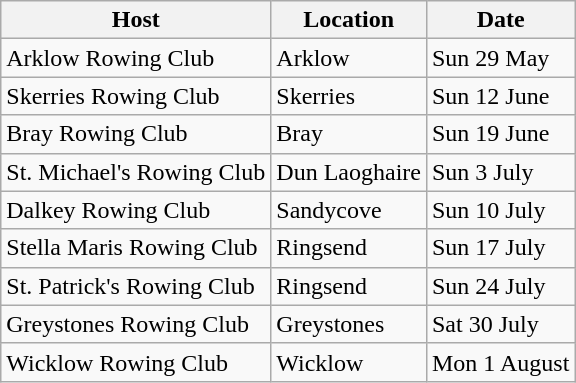<table class="wikitable" border="1">
<tr>
<th>Host</th>
<th>Location</th>
<th>Date</th>
</tr>
<tr>
<td>Arklow Rowing Club</td>
<td>Arklow</td>
<td>Sun 29 May</td>
</tr>
<tr>
<td>Skerries Rowing Club</td>
<td>Skerries</td>
<td>Sun 12 June</td>
</tr>
<tr>
<td>Bray Rowing Club</td>
<td>Bray</td>
<td>Sun 19 June</td>
</tr>
<tr>
<td>St. Michael's Rowing Club</td>
<td>Dun Laoghaire</td>
<td>Sun 3 July</td>
</tr>
<tr>
<td>Dalkey Rowing Club</td>
<td>Sandycove</td>
<td>Sun 10 July</td>
</tr>
<tr>
<td>Stella Maris Rowing Club</td>
<td>Ringsend</td>
<td>Sun 17 July</td>
</tr>
<tr>
<td>St. Patrick's Rowing Club</td>
<td>Ringsend</td>
<td>Sun 24 July</td>
</tr>
<tr>
<td>Greystones Rowing Club</td>
<td>Greystones</td>
<td>Sat 30 July</td>
</tr>
<tr>
<td>Wicklow Rowing Club</td>
<td>Wicklow</td>
<td>Mon 1 August</td>
</tr>
</table>
